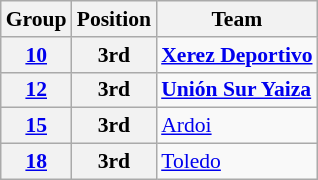<table class="wikitable" style="font-size:90%">
<tr>
<th>Group</th>
<th>Position</th>
<th>Team</th>
</tr>
<tr>
<th><a href='#'>10</a></th>
<th>3rd</th>
<td><strong><a href='#'>Xerez Deportivo</a></strong></td>
</tr>
<tr>
<th><a href='#'>12</a></th>
<th>3rd</th>
<td><strong><a href='#'>Unión Sur Yaiza</a></strong></td>
</tr>
<tr>
<th><a href='#'>15</a></th>
<th>3rd</th>
<td><a href='#'>Ardoi</a></td>
</tr>
<tr>
<th><a href='#'>18</a></th>
<th>3rd</th>
<td><a href='#'>Toledo</a></td>
</tr>
</table>
